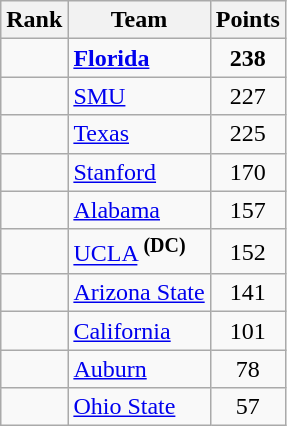<table class="wikitable sortable" style="text-align:center">
<tr>
<th>Rank</th>
<th>Team</th>
<th>Points</th>
</tr>
<tr>
<td></td>
<td align=left><strong> <a href='#'>Florida</a></strong></td>
<td><strong>238</strong></td>
</tr>
<tr>
<td></td>
<td align=left><a href='#'>SMU</a></td>
<td>227</td>
</tr>
<tr>
<td></td>
<td align=left><a href='#'>Texas</a></td>
<td>225</td>
</tr>
<tr>
<td></td>
<td align=left><a href='#'>Stanford</a></td>
<td>170</td>
</tr>
<tr>
<td></td>
<td align=left><a href='#'>Alabama</a></td>
<td>157</td>
</tr>
<tr>
<td></td>
<td align=left><a href='#'>UCLA</a> <sup><strong>(DC)</strong></sup></td>
<td>152</td>
</tr>
<tr>
<td></td>
<td align=left><a href='#'>Arizona State</a></td>
<td>141</td>
</tr>
<tr>
<td></td>
<td align=left><a href='#'>California</a></td>
<td>101</td>
</tr>
<tr>
<td></td>
<td align=left><a href='#'>Auburn</a></td>
<td>78</td>
</tr>
<tr>
<td></td>
<td align=left><a href='#'>Ohio State</a></td>
<td>57</td>
</tr>
</table>
